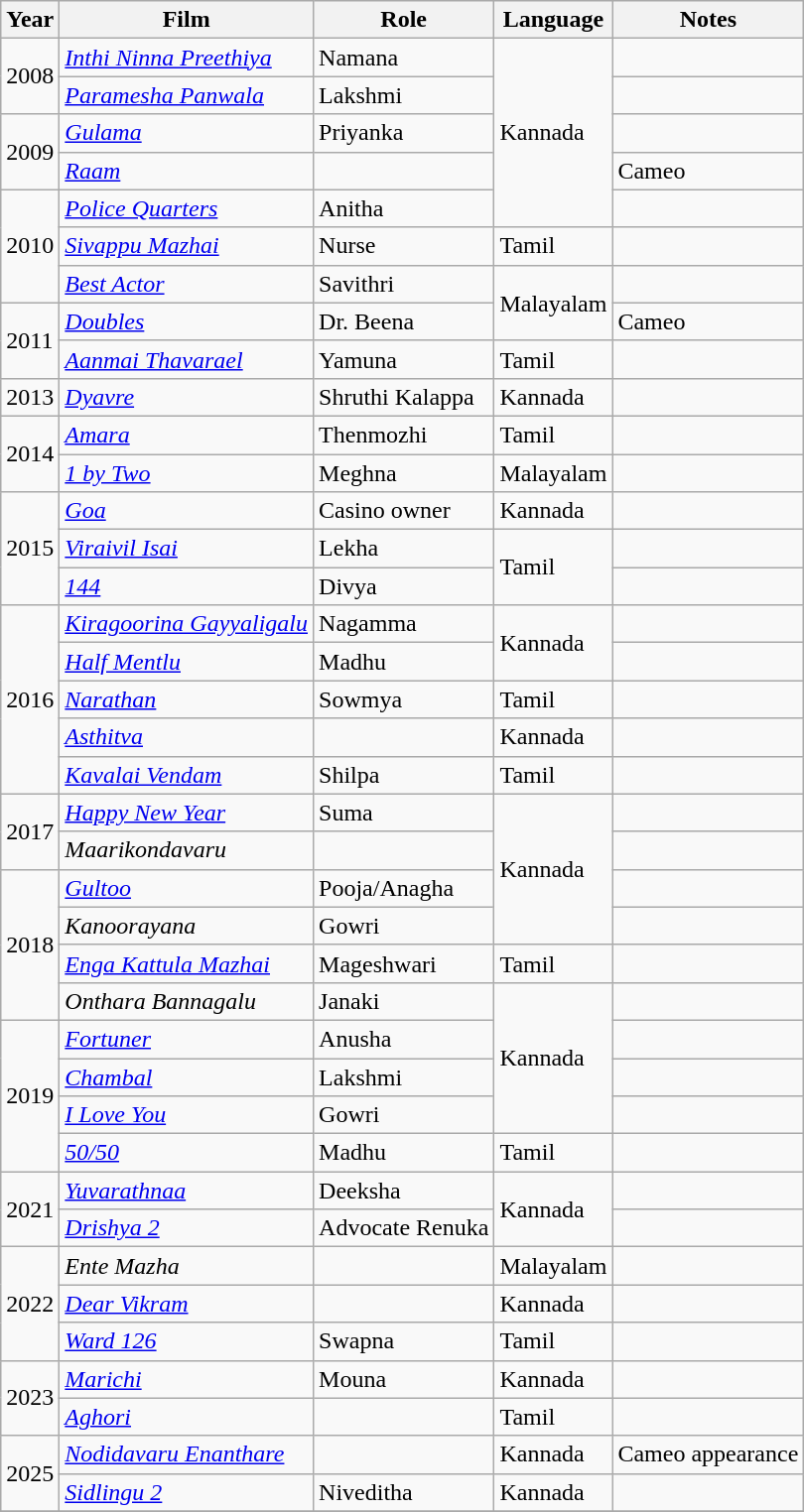<table class="wikitable sortable">
<tr>
<th>Year</th>
<th>Film</th>
<th>Role</th>
<th>Language</th>
<th>Notes</th>
</tr>
<tr>
<td rowspan="2">2008</td>
<td><em><a href='#'>Inthi Ninna Preethiya</a></em></td>
<td>Namana</td>
<td rowspan="5">Kannada</td>
<td></td>
</tr>
<tr>
<td><em><a href='#'>Paramesha Panwala</a></em></td>
<td>Lakshmi</td>
<td></td>
</tr>
<tr>
<td rowspan="2">2009</td>
<td><em><a href='#'>Gulama</a></em></td>
<td>Priyanka</td>
<td></td>
</tr>
<tr>
<td><em><a href='#'>Raam</a></em></td>
<td></td>
<td>Cameo</td>
</tr>
<tr>
<td rowspan="3">2010</td>
<td><em><a href='#'>Police Quarters</a></em></td>
<td>Anitha</td>
<td></td>
</tr>
<tr>
<td><em><a href='#'>Sivappu Mazhai</a></em></td>
<td>Nurse</td>
<td>Tamil</td>
<td></td>
</tr>
<tr>
<td><em><a href='#'>Best Actor</a></em></td>
<td>Savithri</td>
<td rowspan="2">Malayalam</td>
<td></td>
</tr>
<tr>
<td rowspan=2>2011</td>
<td><em><a href='#'>Doubles</a></em></td>
<td>Dr. Beena</td>
<td>Cameo</td>
</tr>
<tr>
<td><em><a href='#'>Aanmai Thavarael</a></em></td>
<td>Yamuna</td>
<td>Tamil</td>
<td></td>
</tr>
<tr>
<td>2013</td>
<td><em><a href='#'>Dyavre</a></em></td>
<td>Shruthi Kalappa</td>
<td>Kannada</td>
<td></td>
</tr>
<tr>
<td rowspan="2">2014</td>
<td><em><a href='#'>Amara</a></em></td>
<td>Thenmozhi</td>
<td>Tamil</td>
<td></td>
</tr>
<tr>
<td><em><a href='#'>1 by Two</a></em></td>
<td>Meghna</td>
<td>Malayalam</td>
<td></td>
</tr>
<tr>
<td rowspan="3">2015</td>
<td><em><a href='#'>Goa</a></em></td>
<td>Casino owner</td>
<td>Kannada</td>
<td></td>
</tr>
<tr>
<td><em><a href='#'>Viraivil Isai</a></em></td>
<td>Lekha</td>
<td rowspan="2">Tamil</td>
<td></td>
</tr>
<tr>
<td><em><a href='#'>144</a></em></td>
<td>Divya</td>
<td></td>
</tr>
<tr>
<td rowspan="5">2016</td>
<td><em><a href='#'>Kiragoorina Gayyaligalu</a></em></td>
<td>Nagamma</td>
<td rowspan="2">Kannada</td>
<td></td>
</tr>
<tr>
<td><em><a href='#'>Half Mentlu</a></em></td>
<td>Madhu</td>
<td></td>
</tr>
<tr>
<td><em><a href='#'>Narathan</a></em></td>
<td>Sowmya</td>
<td>Tamil</td>
<td></td>
</tr>
<tr>
<td><em><a href='#'>Asthitva</a></em></td>
<td></td>
<td>Kannada</td>
<td></td>
</tr>
<tr>
<td><em><a href='#'>Kavalai Vendam</a></em></td>
<td>Shilpa</td>
<td>Tamil</td>
<td></td>
</tr>
<tr>
<td rowspan="2">2017</td>
<td><em><a href='#'>Happy New Year</a></em></td>
<td>Suma</td>
<td rowspan="4">Kannada</td>
<td></td>
</tr>
<tr>
<td><em>Maarikondavaru</em></td>
<td></td>
<td></td>
</tr>
<tr>
<td rowspan="4">2018</td>
<td><em><a href='#'>Gultoo</a></em></td>
<td>Pooja/Anagha</td>
<td></td>
</tr>
<tr>
<td><em>Kanoorayana</em></td>
<td>Gowri</td>
<td></td>
</tr>
<tr>
<td><em><a href='#'>Enga Kattula Mazhai</a></em></td>
<td>Mageshwari</td>
<td>Tamil</td>
<td></td>
</tr>
<tr>
<td><em>Onthara Bannagalu</em></td>
<td>Janaki</td>
<td rowspan="4">Kannada</td>
<td></td>
</tr>
<tr>
<td rowspan="4">2019</td>
<td><a href='#'><em>Fortuner</em></a></td>
<td>Anusha</td>
<td></td>
</tr>
<tr>
<td><em><a href='#'>Chambal</a></em></td>
<td>Lakshmi</td>
<td></td>
</tr>
<tr>
<td><a href='#'><em>I Love You</em></a></td>
<td>Gowri</td>
<td></td>
</tr>
<tr>
<td><em><a href='#'>50/50</a></em></td>
<td>Madhu</td>
<td>Tamil</td>
<td></td>
</tr>
<tr>
<td rowspan="2">2021</td>
<td><em><a href='#'>Yuvarathnaa</a></em></td>
<td>Deeksha</td>
<td rowspan="2">Kannada</td>
<td></td>
</tr>
<tr>
<td><em><a href='#'>Drishya 2</a></em></td>
<td>Advocate Renuka</td>
<td></td>
</tr>
<tr>
<td rowspan="3">2022</td>
<td><em>Ente Mazha</em></td>
<td></td>
<td>Malayalam</td>
<td></td>
</tr>
<tr>
<td><em><a href='#'>Dear Vikram</a></em></td>
<td></td>
<td>Kannada</td>
<td></td>
</tr>
<tr>
<td><em><a href='#'>Ward 126</a></em></td>
<td>Swapna</td>
<td>Tamil</td>
<td></td>
</tr>
<tr>
<td rowspan="2">2023</td>
<td><em><a href='#'>Marichi</a></em></td>
<td>Mouna</td>
<td>Kannada</td>
<td></td>
</tr>
<tr>
<td><em><a href='#'>Aghori</a></em></td>
<td></td>
<td>Tamil</td>
<td></td>
</tr>
<tr>
<td rowspan="2">2025</td>
<td><em><a href='#'>Nodidavaru Enanthare</a></em></td>
<td></td>
<td>Kannada</td>
<td>Cameo appearance</td>
</tr>
<tr>
<td><em><a href='#'>Sidlingu 2</a></em></td>
<td>Niveditha</td>
<td>Kannada</td>
<td></td>
</tr>
<tr>
</tr>
</table>
